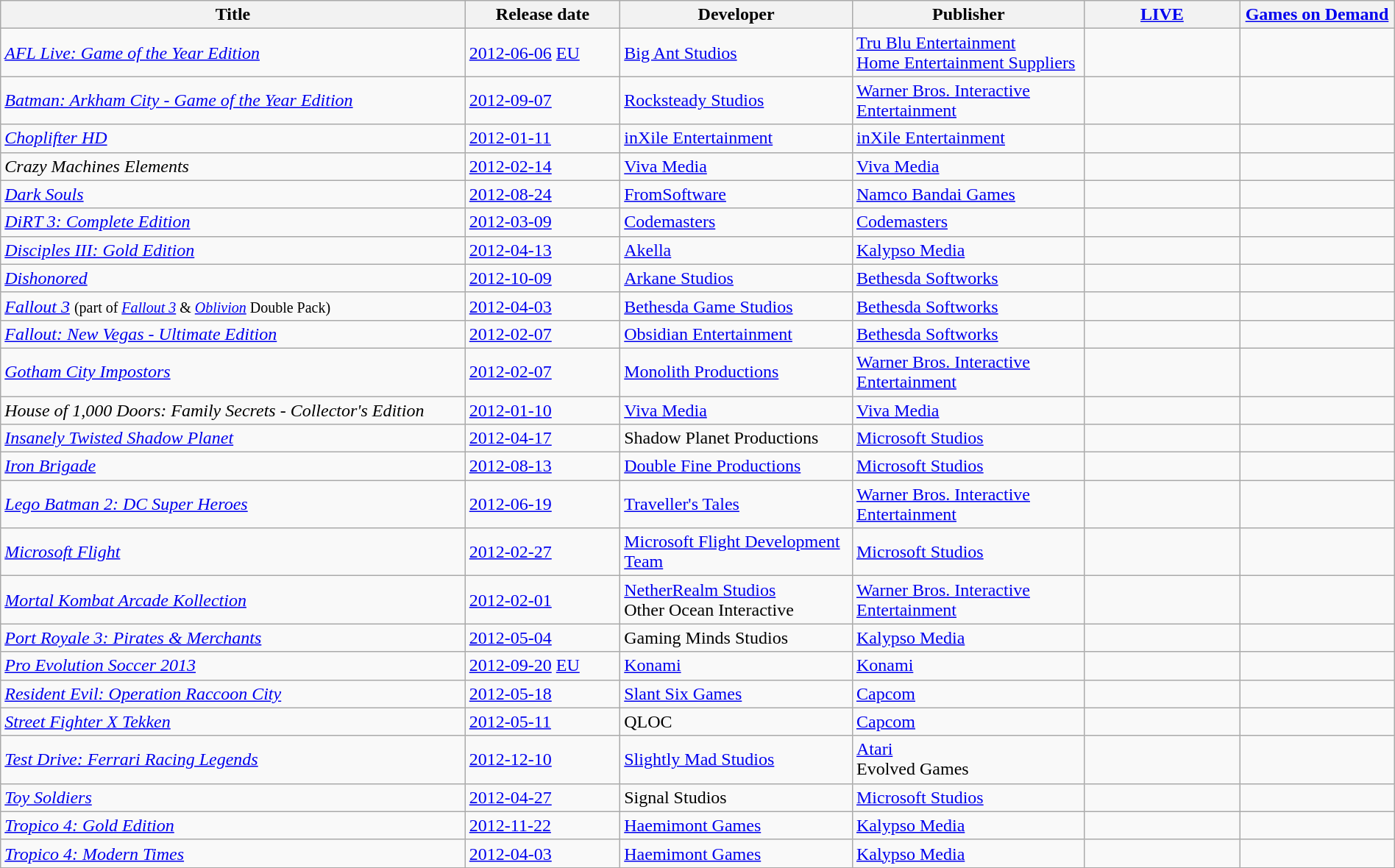<table class="wikitable sortable" style="width:100%;">
<tr>
<th width=30%>Title</th>
<th width=10%>Release date</th>
<th width=15%>Developer</th>
<th width=15%>Publisher</th>
<th width=10%><a href='#'>LIVE</a></th>
<th width=10%><a href='#'>Games on Demand</a></th>
</tr>
<tr>
<td><em><a href='#'>AFL Live: Game of the Year Edition</a></em></td>
<td><a href='#'>2012-06-06</a> <a href='#'>EU</a></td>
<td><a href='#'>Big Ant Studios</a></td>
<td><a href='#'>Tru Blu Entertainment</a><br><a href='#'>Home Entertainment Suppliers</a></td>
<td style="text-align:center;"></td>
<td style="text-align:center;"></td>
</tr>
<tr>
<td><em><a href='#'>Batman: Arkham City - Game of the Year Edition</a></em></td>
<td><a href='#'>2012-09-07</a></td>
<td><a href='#'>Rocksteady Studios</a></td>
<td><a href='#'>Warner Bros. Interactive Entertainment</a></td>
<td style="text-align:center;"></td>
<td style="text-align:center;"></td>
</tr>
<tr>
<td><em><a href='#'>Choplifter HD</a></em></td>
<td><a href='#'>2012-01-11</a></td>
<td><a href='#'>inXile Entertainment</a></td>
<td><a href='#'>inXile Entertainment</a></td>
<td style="text-align:center;"></td>
<td style="text-align:center;"></td>
</tr>
<tr>
<td><em>Crazy Machines Elements</em></td>
<td><a href='#'>2012-02-14</a></td>
<td><a href='#'>Viva Media</a></td>
<td><a href='#'>Viva Media</a></td>
<td style="text-align:center;"></td>
<td style="text-align:center;"></td>
</tr>
<tr>
<td><em><a href='#'>Dark Souls</a></em></td>
<td><a href='#'>2012-08-24</a></td>
<td><a href='#'>FromSoftware</a></td>
<td><a href='#'>Namco Bandai Games</a></td>
<td style="text-align:center;"></td>
<td style="text-align:center;"></td>
</tr>
<tr>
<td><em><a href='#'>DiRT 3: Complete Edition</a></em></td>
<td><a href='#'>2012-03-09</a></td>
<td><a href='#'>Codemasters</a></td>
<td><a href='#'>Codemasters</a></td>
<td style="text-align:center;"></td>
<td style="text-align:center;"></td>
</tr>
<tr>
<td><em><a href='#'>Disciples III: Gold Edition</a></em></td>
<td><a href='#'>2012-04-13</a></td>
<td><a href='#'>Akella</a></td>
<td><a href='#'>Kalypso Media</a></td>
<td style="text-align:center;"></td>
<td style="text-align:center;"></td>
</tr>
<tr>
<td><em><a href='#'>Dishonored</a></em></td>
<td><a href='#'>2012-10-09</a></td>
<td><a href='#'>Arkane Studios</a></td>
<td><a href='#'>Bethesda Softworks</a></td>
<td style="text-align:center;"></td>
<td style="text-align:center;"></td>
</tr>
<tr>
<td><em><a href='#'>Fallout 3</a></em> <small>(part of <em><a href='#'>Fallout 3</a></em> & <em><a href='#'>Oblivion</a></em> Double Pack)</small></td>
<td><a href='#'>2012-04-03</a></td>
<td><a href='#'>Bethesda Game Studios</a></td>
<td><a href='#'>Bethesda Softworks</a></td>
<td style="text-align:center;"></td>
<td style="text-align:center;"></td>
</tr>
<tr>
<td><em><a href='#'>Fallout: New Vegas - Ultimate Edition</a></em></td>
<td><a href='#'>2012-02-07</a></td>
<td><a href='#'>Obsidian Entertainment</a></td>
<td><a href='#'>Bethesda Softworks</a></td>
<td style="text-align:center;"></td>
<td style="text-align:center;"></td>
</tr>
<tr>
<td><em><a href='#'>Gotham City Impostors</a></em></td>
<td><a href='#'>2012-02-07</a></td>
<td><a href='#'>Monolith Productions</a></td>
<td><a href='#'>Warner Bros. Interactive Entertainment</a></td>
<td style="text-align:center;"></td>
<td style="text-align:center;"></td>
</tr>
<tr>
<td><em>House of 1,000 Doors: Family Secrets - Collector's Edition</em></td>
<td><a href='#'>2012-01-10</a></td>
<td><a href='#'>Viva Media</a></td>
<td><a href='#'>Viva Media</a></td>
<td style="text-align:center;"></td>
<td style="text-align:center;"></td>
</tr>
<tr>
<td><em><a href='#'>Insanely Twisted Shadow Planet</a></em></td>
<td><a href='#'>2012-04-17</a></td>
<td>Shadow Planet Productions</td>
<td><a href='#'>Microsoft Studios</a></td>
<td style="text-align:center;"></td>
<td style="text-align:center;"></td>
</tr>
<tr>
<td><em><a href='#'>Iron Brigade</a></em></td>
<td><a href='#'>2012-08-13</a></td>
<td><a href='#'>Double Fine Productions</a></td>
<td><a href='#'>Microsoft Studios</a></td>
<td style="text-align:center;"></td>
<td style="text-align:center;"></td>
</tr>
<tr>
<td><em><a href='#'>Lego Batman 2: DC Super Heroes</a></em></td>
<td><a href='#'>2012-06-19</a></td>
<td><a href='#'>Traveller's Tales</a></td>
<td><a href='#'>Warner Bros. Interactive Entertainment</a></td>
<td style="text-align:center;"></td>
<td style="text-align:center;"></td>
</tr>
<tr>
<td><em><a href='#'>Microsoft Flight</a></em></td>
<td><a href='#'>2012-02-27</a></td>
<td><a href='#'>Microsoft Flight Development Team</a></td>
<td><a href='#'>Microsoft Studios</a></td>
<td style="text-align:center;"></td>
<td style="text-align:center;"></td>
</tr>
<tr>
<td><em><a href='#'>Mortal Kombat Arcade Kollection</a></em></td>
<td><a href='#'>2012-02-01</a></td>
<td><a href='#'>NetherRealm Studios</a><br>Other Ocean Interactive</td>
<td><a href='#'>Warner Bros. Interactive Entertainment</a></td>
<td style="text-align:center;"></td>
<td style="text-align:center;"></td>
</tr>
<tr>
<td><em><a href='#'>Port Royale 3: Pirates & Merchants</a></em></td>
<td><a href='#'>2012-05-04</a></td>
<td>Gaming Minds Studios</td>
<td><a href='#'>Kalypso Media</a></td>
<td style="text-align:center;"></td>
<td style="text-align:center;"></td>
</tr>
<tr>
<td><em><a href='#'>Pro Evolution Soccer 2013</a></em></td>
<td><a href='#'>2012-09-20</a> <a href='#'>EU</a></td>
<td><a href='#'>Konami</a></td>
<td><a href='#'>Konami</a></td>
<td style="text-align:center;"></td>
<td style="text-align:center;"></td>
</tr>
<tr>
<td><em><a href='#'>Resident Evil: Operation Raccoon City</a></em></td>
<td><a href='#'>2012-05-18</a></td>
<td><a href='#'>Slant Six Games</a></td>
<td><a href='#'>Capcom</a></td>
<td style="text-align:center;"></td>
<td style="text-align:center;"></td>
</tr>
<tr>
<td><em><a href='#'>Street Fighter X Tekken</a></em></td>
<td><a href='#'>2012-05-11</a></td>
<td>QLOC</td>
<td><a href='#'>Capcom</a></td>
<td style="text-align:center;"></td>
<td style="text-align:center;"></td>
</tr>
<tr>
<td><em><a href='#'>Test Drive: Ferrari Racing Legends</a></em></td>
<td><a href='#'>2012-12-10</a></td>
<td><a href='#'>Slightly Mad Studios</a></td>
<td><a href='#'>Atari</a><br>Evolved Games </td>
<td style="text-align:center;"></td>
<td style="text-align:center;"></td>
</tr>
<tr>
<td><em><a href='#'>Toy Soldiers</a></em></td>
<td><a href='#'>2012-04-27</a></td>
<td>Signal Studios</td>
<td><a href='#'>Microsoft Studios</a></td>
<td style="text-align:center;"></td>
<td style="text-align:center;"></td>
</tr>
<tr>
<td><em><a href='#'>Tropico 4: Gold Edition</a></em></td>
<td><a href='#'>2012-11-22</a></td>
<td><a href='#'>Haemimont Games</a></td>
<td><a href='#'>Kalypso Media</a></td>
<td style="text-align:center;"></td>
<td style="text-align:center;"></td>
</tr>
<tr>
<td><em><a href='#'>Tropico 4: Modern Times</a></em></td>
<td><a href='#'>2012-04-03</a></td>
<td><a href='#'>Haemimont Games</a></td>
<td><a href='#'>Kalypso Media</a></td>
<td style="text-align:center;"></td>
<td style="text-align:center;"></td>
</tr>
<tr>
</tr>
</table>
